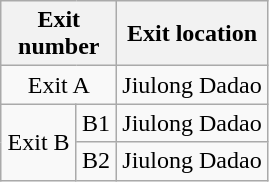<table class="wikitable">
<tr>
<th style="width:70px" colspan="2">Exit number</th>
<th>Exit location</th>
</tr>
<tr>
<td align="center" colspan="2">Exit A</td>
<td>Jiulong Dadao</td>
</tr>
<tr>
<td align="center" rowspan="2">Exit B</td>
<td>B1</td>
<td>Jiulong Dadao</td>
</tr>
<tr>
<td>B2</td>
<td>Jiulong Dadao</td>
</tr>
</table>
